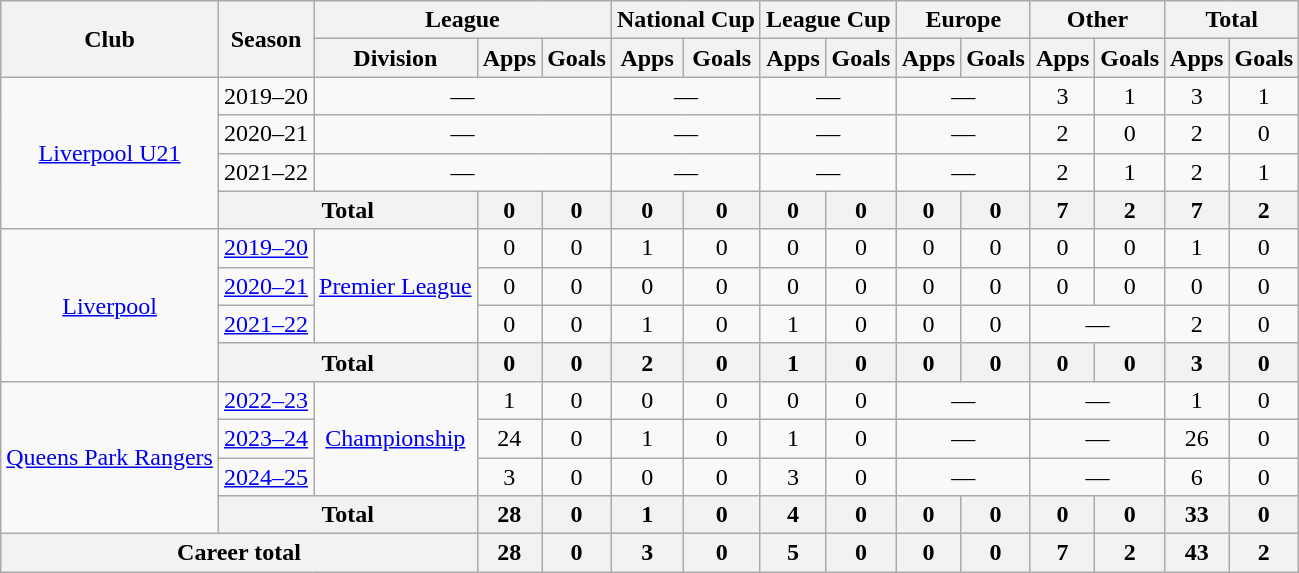<table class="wikitable" style="text-align:center">
<tr>
<th rowspan="2">Club</th>
<th rowspan="2">Season</th>
<th colspan="3">League</th>
<th colspan="2">National Cup</th>
<th colspan="2">League Cup</th>
<th colspan="2">Europe</th>
<th colspan="2">Other</th>
<th colspan="2">Total</th>
</tr>
<tr>
<th>Division</th>
<th>Apps</th>
<th>Goals</th>
<th>Apps</th>
<th>Goals</th>
<th>Apps</th>
<th>Goals</th>
<th>Apps</th>
<th>Goals</th>
<th>Apps</th>
<th>Goals</th>
<th>Apps</th>
<th>Goals</th>
</tr>
<tr>
<td rowspan="4"><a href='#'>Liverpool U21</a></td>
<td>2019–20</td>
<td colspan="3">—</td>
<td colspan="2">—</td>
<td colspan="2">—</td>
<td colspan="2">—</td>
<td>3</td>
<td>1</td>
<td>3</td>
<td>1</td>
</tr>
<tr>
<td>2020–21</td>
<td colspan="3">—</td>
<td colspan="2">—</td>
<td colspan="2">—</td>
<td colspan="2">—</td>
<td>2</td>
<td>0</td>
<td>2</td>
<td>0</td>
</tr>
<tr>
<td>2021–22</td>
<td colspan="3">—</td>
<td colspan="2">—</td>
<td colspan="2">—</td>
<td colspan="2">—</td>
<td>2</td>
<td>1</td>
<td>2</td>
<td>1</td>
</tr>
<tr>
<th colspan="2">Total</th>
<th>0</th>
<th>0</th>
<th>0</th>
<th>0</th>
<th>0</th>
<th>0</th>
<th>0</th>
<th>0</th>
<th>7</th>
<th>2</th>
<th>7</th>
<th>2</th>
</tr>
<tr>
<td rowspan="4"><a href='#'>Liverpool</a></td>
<td><a href='#'>2019–20</a></td>
<td rowspan="3"><a href='#'>Premier League</a></td>
<td>0</td>
<td>0</td>
<td>1</td>
<td>0</td>
<td>0</td>
<td>0</td>
<td>0</td>
<td>0</td>
<td>0</td>
<td>0</td>
<td>1</td>
<td>0</td>
</tr>
<tr>
<td><a href='#'>2020–21</a></td>
<td>0</td>
<td>0</td>
<td>0</td>
<td>0</td>
<td>0</td>
<td>0</td>
<td>0</td>
<td>0</td>
<td>0</td>
<td>0</td>
<td>0</td>
<td>0</td>
</tr>
<tr>
<td><a href='#'>2021–22</a></td>
<td>0</td>
<td>0</td>
<td>1</td>
<td>0</td>
<td>1</td>
<td>0</td>
<td>0</td>
<td>0</td>
<td colspan="2">—</td>
<td>2</td>
<td>0</td>
</tr>
<tr>
<th colspan="2">Total</th>
<th>0</th>
<th>0</th>
<th>2</th>
<th>0</th>
<th>1</th>
<th>0</th>
<th>0</th>
<th>0</th>
<th>0</th>
<th>0</th>
<th>3</th>
<th>0</th>
</tr>
<tr>
<td rowspan="4"><a href='#'>Queens Park Rangers</a></td>
<td><a href='#'>2022–23</a></td>
<td rowspan="3"><a href='#'>Championship</a></td>
<td>1</td>
<td>0</td>
<td>0</td>
<td>0</td>
<td>0</td>
<td>0</td>
<td colspan="2">—</td>
<td colspan="2">—</td>
<td>1</td>
<td>0</td>
</tr>
<tr>
<td><a href='#'>2023–24</a></td>
<td>24</td>
<td>0</td>
<td>1</td>
<td>0</td>
<td>1</td>
<td>0</td>
<td colspan="2">—</td>
<td colspan="2">—</td>
<td>26</td>
<td>0</td>
</tr>
<tr>
<td><a href='#'>2024–25</a></td>
<td>3</td>
<td>0</td>
<td>0</td>
<td>0</td>
<td>3</td>
<td>0</td>
<td colspan="2">—</td>
<td colspan="2">—</td>
<td>6</td>
<td>0</td>
</tr>
<tr>
<th colspan="2">Total</th>
<th>28</th>
<th>0</th>
<th>1</th>
<th>0</th>
<th>4</th>
<th>0</th>
<th>0</th>
<th>0</th>
<th>0</th>
<th>0</th>
<th>33</th>
<th>0</th>
</tr>
<tr>
<th colspan="3">Career total</th>
<th>28</th>
<th>0</th>
<th>3</th>
<th>0</th>
<th>5</th>
<th>0</th>
<th>0</th>
<th>0</th>
<th>7</th>
<th>2</th>
<th>43</th>
<th>2</th>
</tr>
</table>
